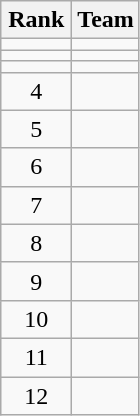<table class="wikitable" style="text-align: left;">
<tr>
<th style="width: 40px;">Rank</th>
<th>Team</th>
</tr>
<tr>
<td align=center></td>
<td></td>
</tr>
<tr>
<td align=center></td>
<td></td>
</tr>
<tr>
<td align=center></td>
<td></td>
</tr>
<tr>
<td align=center>4</td>
<td></td>
</tr>
<tr>
<td align=center>5</td>
<td></td>
</tr>
<tr>
<td align=center>6</td>
<td></td>
</tr>
<tr>
<td align=center>7</td>
<td></td>
</tr>
<tr>
<td align=center>8</td>
<td></td>
</tr>
<tr>
<td align=center>9</td>
<td></td>
</tr>
<tr>
<td align=center>10</td>
<td></td>
</tr>
<tr>
<td align=center>11</td>
<td></td>
</tr>
<tr>
<td align=center>12</td>
<td></td>
</tr>
</table>
